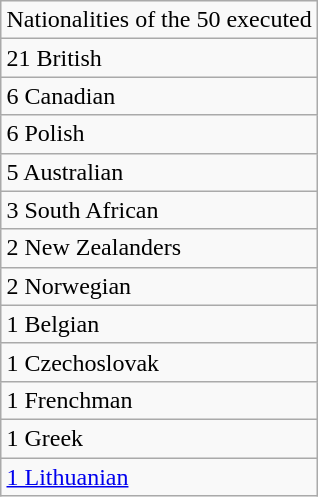<table class="wikitable" align="right">
<tr>
<td>Nationalities of the 50 executed</td>
</tr>
<tr>
<td> 21 British</td>
</tr>
<tr>
<td> 6 Canadian</td>
</tr>
<tr>
<td> 6 Polish</td>
</tr>
<tr>
<td> 5 Australian</td>
</tr>
<tr>
<td> 3 South African</td>
</tr>
<tr>
<td> 2 New Zealanders</td>
</tr>
<tr>
<td> 2 Norwegian</td>
</tr>
<tr>
<td> 1 Belgian</td>
</tr>
<tr>
<td> 1 Czechoslovak</td>
</tr>
<tr>
<td> 1 Frenchman</td>
</tr>
<tr>
<td> 1 Greek</td>
</tr>
<tr>
<td> <a href='#'>1 Lithuanian</a></td>
</tr>
</table>
